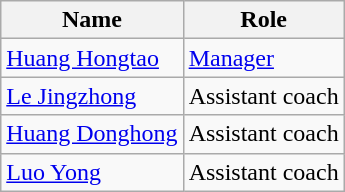<table class="wikitable">
<tr>
<th>Name</th>
<th>Role</th>
</tr>
<tr>
<td> <a href='#'>Huang Hongtao</a></td>
<td><a href='#'>Manager</a></td>
</tr>
<tr>
<td> <a href='#'>Le Jingzhong</a></td>
<td>Assistant coach</td>
</tr>
<tr>
<td> <a href='#'>Huang Donghong</a></td>
<td>Assistant coach</td>
</tr>
<tr>
<td> <a href='#'>Luo Yong</a></td>
<td>Assistant coach</td>
</tr>
</table>
